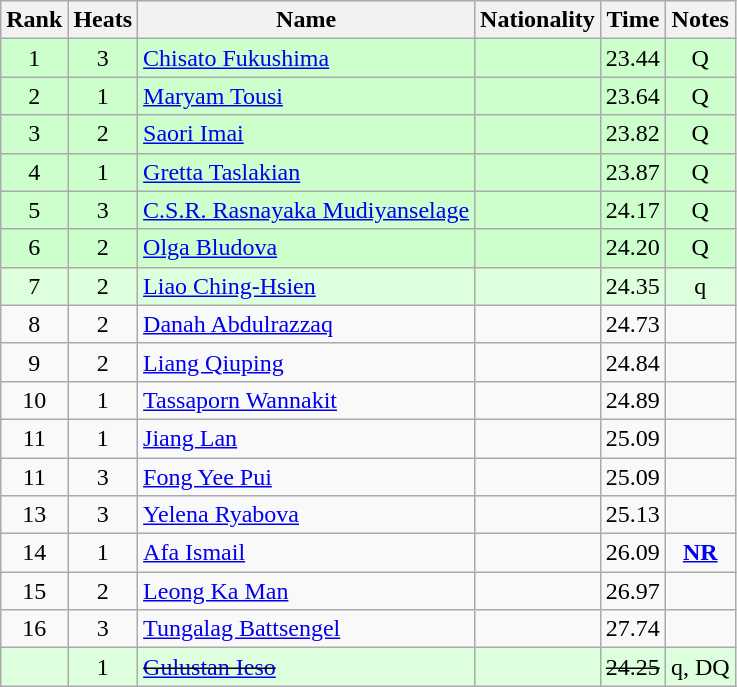<table class="wikitable sortable" style="text-align:center">
<tr>
<th>Rank</th>
<th>Heats</th>
<th>Name</th>
<th>Nationality</th>
<th>Time</th>
<th>Notes</th>
</tr>
<tr bgcolor=ccffcc>
<td>1</td>
<td>3</td>
<td align="left"><a href='#'>Chisato Fukushima</a></td>
<td align=left></td>
<td>23.44</td>
<td>Q</td>
</tr>
<tr bgcolor=ccffcc>
<td>2</td>
<td>1</td>
<td align="left"><a href='#'>Maryam Tousi</a></td>
<td align=left></td>
<td>23.64</td>
<td>Q</td>
</tr>
<tr bgcolor=ccffcc>
<td>3</td>
<td>2</td>
<td align="left"><a href='#'>Saori Imai</a></td>
<td align=left></td>
<td>23.82</td>
<td>Q</td>
</tr>
<tr bgcolor=ccffcc>
<td>4</td>
<td>1</td>
<td align="left"><a href='#'>Gretta Taslakian</a></td>
<td align=left></td>
<td>23.87</td>
<td>Q</td>
</tr>
<tr bgcolor=ccffcc>
<td>5</td>
<td>3</td>
<td align="left"><a href='#'>C.S.R. Rasnayaka Mudiyanselage</a></td>
<td align=left></td>
<td>24.17</td>
<td>Q</td>
</tr>
<tr bgcolor=ccffcc>
<td>6</td>
<td>2</td>
<td align="left"><a href='#'>Olga Bludova</a></td>
<td align=left></td>
<td>24.20</td>
<td>Q</td>
</tr>
<tr bgcolor=ddffdd>
<td>7</td>
<td>2</td>
<td align="left"><a href='#'>Liao Ching-Hsien</a></td>
<td align=left></td>
<td>24.35</td>
<td>q</td>
</tr>
<tr>
<td>8</td>
<td>2</td>
<td align="left"><a href='#'>Danah Abdulrazzaq</a></td>
<td align=left></td>
<td>24.73</td>
<td></td>
</tr>
<tr>
<td>9</td>
<td>2</td>
<td align="left"><a href='#'>Liang Qiuping</a></td>
<td align=left></td>
<td>24.84</td>
<td></td>
</tr>
<tr>
<td>10</td>
<td>1</td>
<td align="left"><a href='#'>Tassaporn Wannakit</a></td>
<td align=left></td>
<td>24.89</td>
<td></td>
</tr>
<tr>
<td>11</td>
<td>1</td>
<td align="left"><a href='#'>Jiang Lan</a></td>
<td align=left></td>
<td>25.09</td>
<td></td>
</tr>
<tr>
<td>11</td>
<td>3</td>
<td align="left"><a href='#'>Fong Yee Pui</a></td>
<td align=left></td>
<td>25.09</td>
<td></td>
</tr>
<tr>
<td>13</td>
<td>3</td>
<td align="left"><a href='#'>Yelena Ryabova</a></td>
<td align=left></td>
<td>25.13</td>
<td></td>
</tr>
<tr>
<td>14</td>
<td>1</td>
<td align="left"><a href='#'>Afa Ismail</a></td>
<td align=left></td>
<td>26.09</td>
<td><strong><a href='#'>NR</a></strong></td>
</tr>
<tr>
<td>15</td>
<td>2</td>
<td align="left"><a href='#'>Leong Ka Man</a></td>
<td align=left></td>
<td>26.97</td>
<td></td>
</tr>
<tr>
<td>16</td>
<td>3</td>
<td align="left"><a href='#'>Tungalag Battsengel</a></td>
<td align=left></td>
<td>27.74</td>
<td></td>
</tr>
<tr bgcolor=ddffdd>
<td></td>
<td>1</td>
<td align="left"><s><a href='#'>Gulustan Ieso</a> </s></td>
<td align=left></td>
<td><s>24.25 </s></td>
<td>q, DQ</td>
</tr>
</table>
